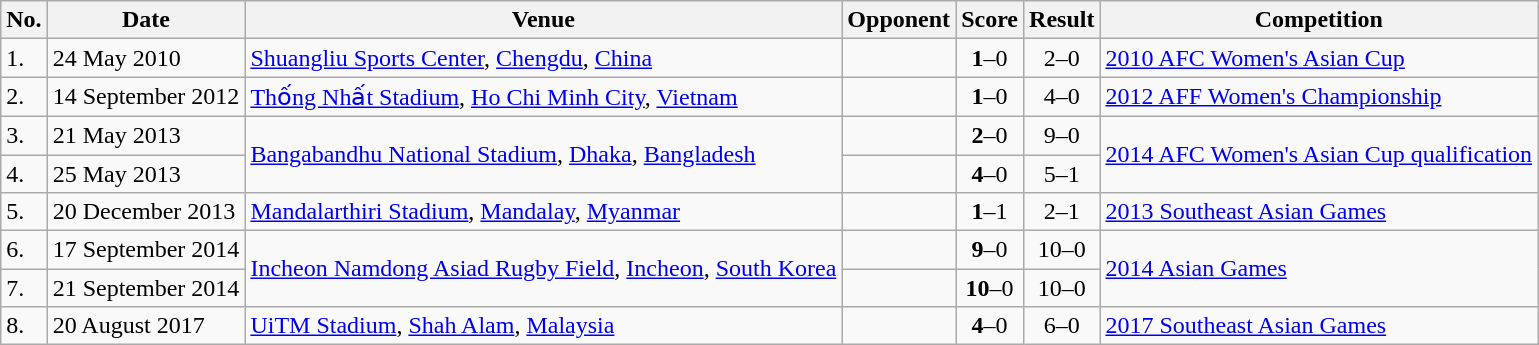<table class="wikitable">
<tr>
<th>No.</th>
<th>Date</th>
<th>Venue</th>
<th>Opponent</th>
<th>Score</th>
<th>Result</th>
<th>Competition</th>
</tr>
<tr>
<td>1.</td>
<td>24 May 2010</td>
<td><a href='#'>Shuangliu Sports Center</a>, <a href='#'>Chengdu</a>, <a href='#'>China</a></td>
<td></td>
<td align=center><strong>1</strong>–0</td>
<td align=center>2–0</td>
<td><a href='#'>2010 AFC Women's Asian Cup</a></td>
</tr>
<tr>
<td>2.</td>
<td>14 September 2012</td>
<td><a href='#'>Thống Nhất Stadium</a>, <a href='#'>Ho Chi Minh City</a>, <a href='#'>Vietnam</a></td>
<td></td>
<td align=center><strong>1</strong>–0</td>
<td align=center>4–0</td>
<td><a href='#'>2012 AFF Women's Championship</a></td>
</tr>
<tr>
<td>3.</td>
<td>21 May 2013</td>
<td rowspan="2"><a href='#'>Bangabandhu National Stadium</a>, <a href='#'>Dhaka</a>, <a href='#'>Bangladesh</a></td>
<td></td>
<td align=center><strong>2</strong>–0</td>
<td align=center>9–0</td>
<td rowspan="2"><a href='#'>2014 AFC Women's Asian Cup qualification</a></td>
</tr>
<tr>
<td>4.</td>
<td>25 May 2013</td>
<td></td>
<td align=center><strong>4</strong>–0</td>
<td align=center>5–1</td>
</tr>
<tr>
<td>5.</td>
<td>20 December 2013</td>
<td><a href='#'>Mandalarthiri Stadium</a>, <a href='#'>Mandalay</a>, <a href='#'>Myanmar</a></td>
<td></td>
<td align=center><strong>1</strong>–1</td>
<td align=center>2–1</td>
<td><a href='#'>2013 Southeast Asian Games</a></td>
</tr>
<tr>
<td>6.</td>
<td>17 September 2014</td>
<td rowspan="2"><a href='#'>Incheon Namdong Asiad Rugby Field</a>, <a href='#'>Incheon</a>, <a href='#'>South Korea</a></td>
<td></td>
<td align=center><strong>9</strong>–0</td>
<td align=center>10–0</td>
<td rowspan="2"><a href='#'>2014 Asian Games</a></td>
</tr>
<tr>
<td>7.</td>
<td>21 September 2014</td>
<td></td>
<td align=center><strong>10</strong>–0</td>
<td align=center>10–0</td>
</tr>
<tr>
<td>8.</td>
<td>20 August 2017</td>
<td><a href='#'>UiTM Stadium</a>, <a href='#'>Shah Alam</a>, <a href='#'>Malaysia</a></td>
<td></td>
<td align=center><strong>4</strong>–0</td>
<td align=center>6–0</td>
<td><a href='#'>2017 Southeast Asian Games</a></td>
</tr>
</table>
